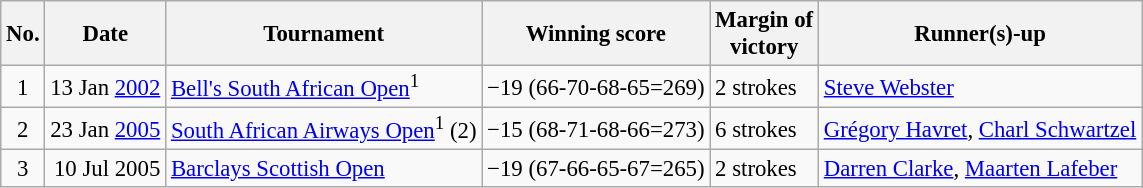<table class="wikitable" style="font-size:95%;">
<tr>
<th>No.</th>
<th>Date</th>
<th>Tournament</th>
<th>Winning score</th>
<th>Margin of<br>victory</th>
<th>Runner(s)-up</th>
</tr>
<tr>
<td align=center>1</td>
<td align=right>13 Jan <a href='#'>2002</a></td>
<td><a href='#'>Bell's South African Open</a><sup>1</sup></td>
<td>−19 (66-70-68-65=269)</td>
<td>2 strokes</td>
<td> <a href='#'>Steve Webster</a></td>
</tr>
<tr>
<td align=center>2</td>
<td align=right>23 Jan <a href='#'>2005</a></td>
<td><a href='#'>South African Airways Open</a><sup>1</sup> (2)</td>
<td>−15 (68-71-68-66=273)</td>
<td>6 strokes</td>
<td> <a href='#'>Grégory Havret</a>,  <a href='#'>Charl Schwartzel</a></td>
</tr>
<tr>
<td align=center>3</td>
<td align=right>10 Jul 2005</td>
<td><a href='#'>Barclays Scottish Open</a></td>
<td>−19 (67-66-65-67=265)</td>
<td>2 strokes</td>
<td> <a href='#'>Darren Clarke</a>,  <a href='#'>Maarten Lafeber</a></td>
</tr>
</table>
